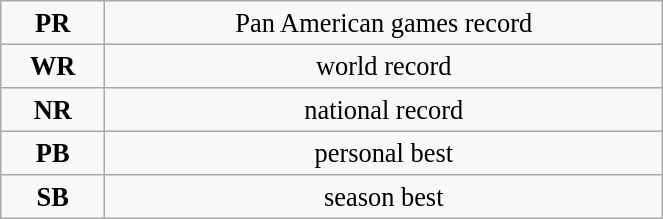<table class="wikitable" style=" text-align:center; font-size:110%;" width="35%">
<tr>
<td><strong>PR</strong></td>
<td>Pan American games record</td>
</tr>
<tr>
<td><strong>WR</strong></td>
<td>world record</td>
</tr>
<tr>
<td><strong>NR</strong></td>
<td>national record</td>
</tr>
<tr>
<td><strong>PB</strong></td>
<td>personal best</td>
</tr>
<tr>
<td><strong>SB</strong></td>
<td>season best</td>
</tr>
</table>
